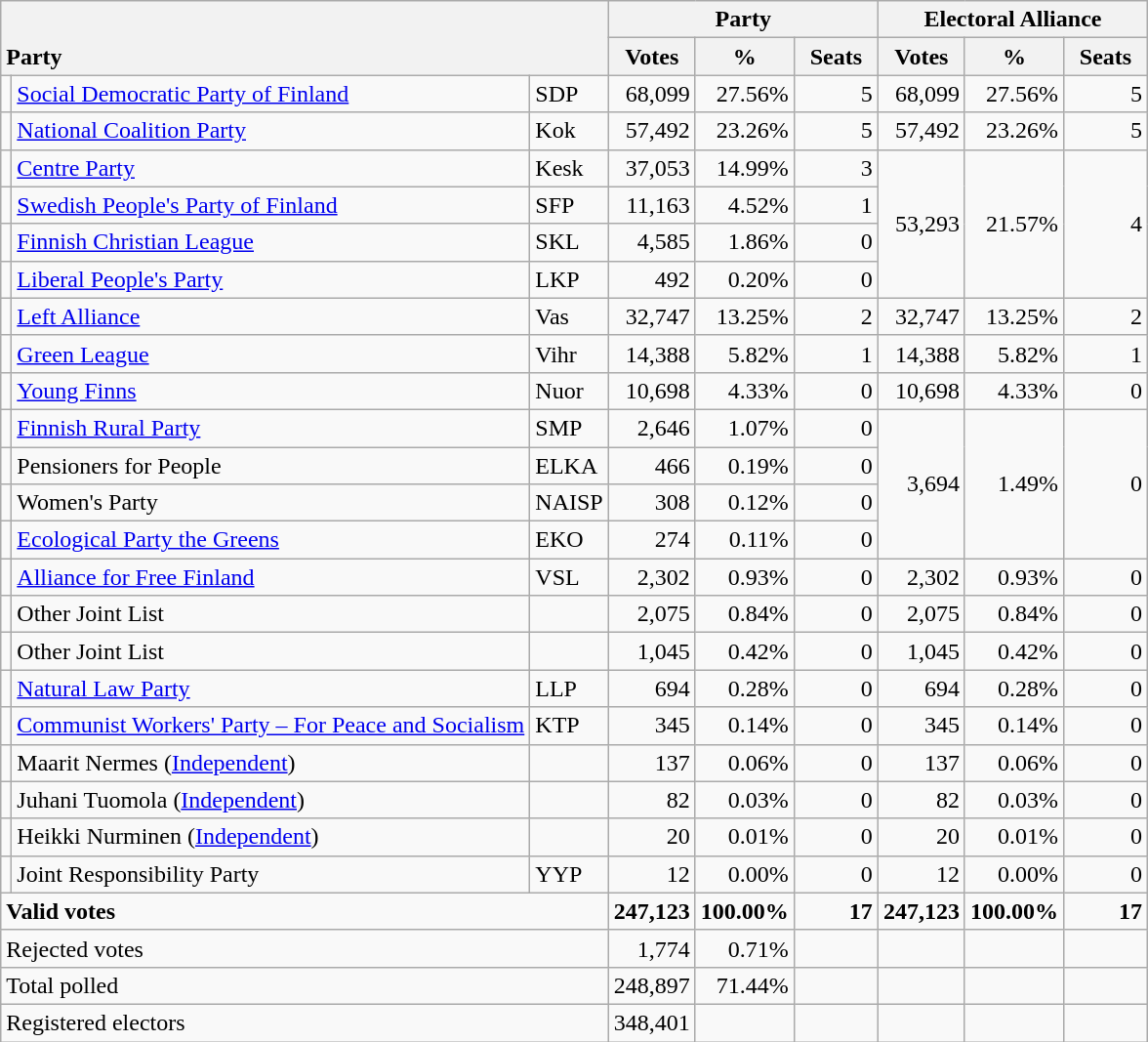<table class="wikitable" border="1" style="text-align:right;">
<tr>
<th style="text-align:left;" valign=bottom rowspan=2 colspan=3>Party</th>
<th colspan=3>Party</th>
<th colspan=3>Electoral Alliance</th>
</tr>
<tr>
<th align=center valign=bottom width="50">Votes</th>
<th align=center valign=bottom width="50">%</th>
<th align=center valign=bottom width="50">Seats</th>
<th align=center valign=bottom width="50">Votes</th>
<th align=center valign=bottom width="50">%</th>
<th align=center valign=bottom width="50">Seats</th>
</tr>
<tr>
<td></td>
<td align=left style="white-space: nowrap;"><a href='#'>Social Democratic Party of Finland</a></td>
<td align=left>SDP</td>
<td>68,099</td>
<td>27.56%</td>
<td>5</td>
<td>68,099</td>
<td>27.56%</td>
<td>5</td>
</tr>
<tr>
<td></td>
<td align=left><a href='#'>National Coalition Party</a></td>
<td align=left>Kok</td>
<td>57,492</td>
<td>23.26%</td>
<td>5</td>
<td>57,492</td>
<td>23.26%</td>
<td>5</td>
</tr>
<tr>
<td></td>
<td align=left><a href='#'>Centre Party</a></td>
<td align=left>Kesk</td>
<td>37,053</td>
<td>14.99%</td>
<td>3</td>
<td rowspan=4>53,293</td>
<td rowspan=4>21.57%</td>
<td rowspan=4>4</td>
</tr>
<tr>
<td></td>
<td align=left><a href='#'>Swedish People's Party of Finland</a></td>
<td align=left>SFP</td>
<td>11,163</td>
<td>4.52%</td>
<td>1</td>
</tr>
<tr>
<td></td>
<td align=left><a href='#'>Finnish Christian League</a></td>
<td align=left>SKL</td>
<td>4,585</td>
<td>1.86%</td>
<td>0</td>
</tr>
<tr>
<td></td>
<td align=left><a href='#'>Liberal People's Party</a></td>
<td align=left>LKP</td>
<td>492</td>
<td>0.20%</td>
<td>0</td>
</tr>
<tr>
<td></td>
<td align=left><a href='#'>Left Alliance</a></td>
<td align=left>Vas</td>
<td>32,747</td>
<td>13.25%</td>
<td>2</td>
<td>32,747</td>
<td>13.25%</td>
<td>2</td>
</tr>
<tr>
<td></td>
<td align=left><a href='#'>Green League</a></td>
<td align=left>Vihr</td>
<td>14,388</td>
<td>5.82%</td>
<td>1</td>
<td>14,388</td>
<td>5.82%</td>
<td>1</td>
</tr>
<tr>
<td></td>
<td align=left><a href='#'>Young Finns</a></td>
<td align=left>Nuor</td>
<td>10,698</td>
<td>4.33%</td>
<td>0</td>
<td>10,698</td>
<td>4.33%</td>
<td>0</td>
</tr>
<tr>
<td></td>
<td align=left><a href='#'>Finnish Rural Party</a></td>
<td align=left>SMP</td>
<td>2,646</td>
<td>1.07%</td>
<td>0</td>
<td rowspan=4>3,694</td>
<td rowspan=4>1.49%</td>
<td rowspan=4>0</td>
</tr>
<tr>
<td></td>
<td align=left>Pensioners for People</td>
<td align=left>ELKA</td>
<td>466</td>
<td>0.19%</td>
<td>0</td>
</tr>
<tr>
<td></td>
<td align=left>Women's Party</td>
<td align=left>NAISP</td>
<td>308</td>
<td>0.12%</td>
<td>0</td>
</tr>
<tr>
<td></td>
<td align=left><a href='#'>Ecological Party the Greens</a></td>
<td align=left>EKO</td>
<td>274</td>
<td>0.11%</td>
<td>0</td>
</tr>
<tr>
<td></td>
<td align=left><a href='#'>Alliance for Free Finland</a></td>
<td align=left>VSL</td>
<td>2,302</td>
<td>0.93%</td>
<td>0</td>
<td>2,302</td>
<td>0.93%</td>
<td>0</td>
</tr>
<tr>
<td></td>
<td align=left>Other Joint List</td>
<td align=left></td>
<td>2,075</td>
<td>0.84%</td>
<td>0</td>
<td>2,075</td>
<td>0.84%</td>
<td>0</td>
</tr>
<tr>
<td></td>
<td align=left>Other Joint List</td>
<td align=left></td>
<td>1,045</td>
<td>0.42%</td>
<td>0</td>
<td>1,045</td>
<td>0.42%</td>
<td>0</td>
</tr>
<tr>
<td></td>
<td align=left><a href='#'>Natural Law Party</a></td>
<td align=left>LLP</td>
<td>694</td>
<td>0.28%</td>
<td>0</td>
<td>694</td>
<td>0.28%</td>
<td>0</td>
</tr>
<tr>
<td></td>
<td align=left><a href='#'>Communist Workers' Party – For Peace and Socialism</a></td>
<td align=left>KTP</td>
<td>345</td>
<td>0.14%</td>
<td>0</td>
<td>345</td>
<td>0.14%</td>
<td>0</td>
</tr>
<tr>
<td></td>
<td align=left>Maarit Nermes (<a href='#'>Independent</a>)</td>
<td align=left></td>
<td>137</td>
<td>0.06%</td>
<td>0</td>
<td>137</td>
<td>0.06%</td>
<td>0</td>
</tr>
<tr>
<td></td>
<td align=left>Juhani Tuomola (<a href='#'>Independent</a>)</td>
<td align=left></td>
<td>82</td>
<td>0.03%</td>
<td>0</td>
<td>82</td>
<td>0.03%</td>
<td>0</td>
</tr>
<tr>
<td></td>
<td align=left>Heikki Nurminen (<a href='#'>Independent</a>)</td>
<td align=left></td>
<td>20</td>
<td>0.01%</td>
<td>0</td>
<td>20</td>
<td>0.01%</td>
<td>0</td>
</tr>
<tr>
<td></td>
<td align=left>Joint Responsibility Party</td>
<td align=left>YYP</td>
<td>12</td>
<td>0.00%</td>
<td>0</td>
<td>12</td>
<td>0.00%</td>
<td>0</td>
</tr>
<tr style="font-weight:bold">
<td align=left colspan=3>Valid votes</td>
<td>247,123</td>
<td>100.00%</td>
<td>17</td>
<td>247,123</td>
<td>100.00%</td>
<td>17</td>
</tr>
<tr>
<td align=left colspan=3>Rejected votes</td>
<td>1,774</td>
<td>0.71%</td>
<td></td>
<td></td>
<td></td>
<td></td>
</tr>
<tr>
<td align=left colspan=3>Total polled</td>
<td>248,897</td>
<td>71.44%</td>
<td></td>
<td></td>
<td></td>
<td></td>
</tr>
<tr>
<td align=left colspan=3>Registered electors</td>
<td>348,401</td>
<td></td>
<td></td>
<td></td>
<td></td>
<td></td>
</tr>
</table>
